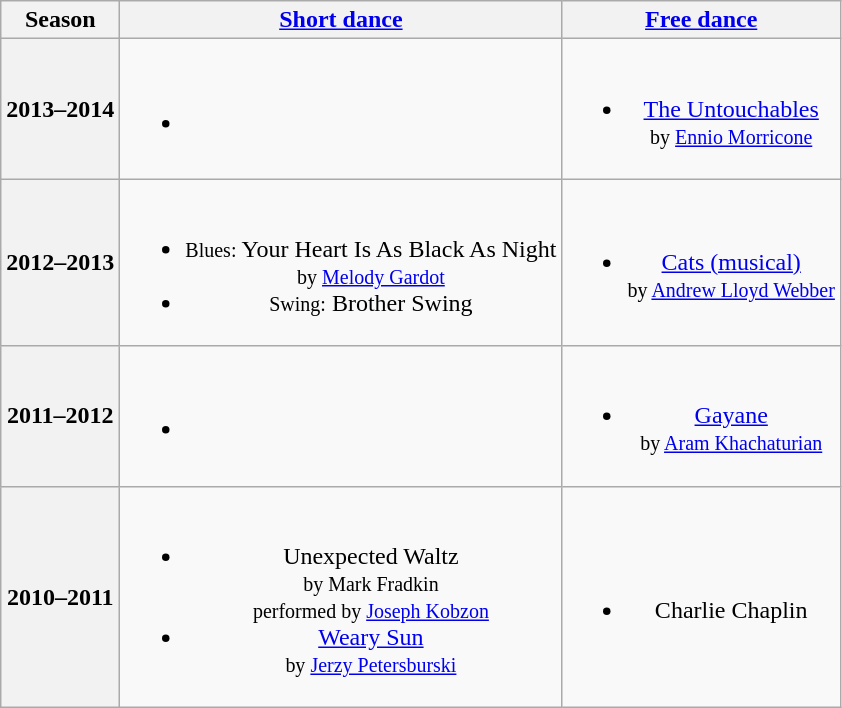<table class="wikitable" style="text-align:center">
<tr>
<th>Season</th>
<th><a href='#'>Short dance</a></th>
<th><a href='#'>Free dance</a></th>
</tr>
<tr>
<th>2013–2014</th>
<td><br><ul><li></li></ul></td>
<td><br><ul><li><a href='#'>The Untouchables</a> <br><small> by <a href='#'>Ennio Morricone</a> </small></li></ul></td>
</tr>
<tr>
<th>2012–2013 <br> </th>
<td><br><ul><li><small>Blues:</small> Your Heart Is As Black As Night <br><small> by <a href='#'>Melody Gardot</a> </small></li><li><small>Swing:</small> Brother Swing</li></ul></td>
<td><br><ul><li><a href='#'>Cats (musical)</a> <br><small> by <a href='#'>Andrew Lloyd Webber</a> </small></li></ul></td>
</tr>
<tr>
<th>2011–2012 <br> </th>
<td><br><ul><li></li></ul></td>
<td><br><ul><li><a href='#'>Gayane</a> <br><small> by <a href='#'>Aram Khachaturian</a> </small></li></ul></td>
</tr>
<tr>
<th>2010–2011</th>
<td><br><ul><li>Unexpected Waltz <br><small> by Mark Fradkin <br> performed by <a href='#'>Joseph Kobzon</a> </small></li><li><a href='#'>Weary Sun</a> <br><small> by <a href='#'>Jerzy Petersburski</a> </small></li></ul></td>
<td><br><ul><li>Charlie Chaplin</li></ul></td>
</tr>
</table>
